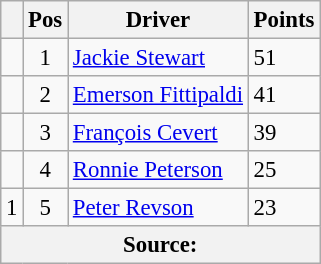<table class="wikitable" style="font-size: 95%;">
<tr>
<th></th>
<th>Pos</th>
<th>Driver</th>
<th>Points</th>
</tr>
<tr>
<td align="left"></td>
<td align="center">1</td>
<td> <a href='#'>Jackie Stewart</a></td>
<td align="left">51</td>
</tr>
<tr>
<td align="left"></td>
<td align="center">2</td>
<td> <a href='#'>Emerson Fittipaldi</a></td>
<td align="left">41</td>
</tr>
<tr>
<td align="left"></td>
<td align="center">3</td>
<td> <a href='#'>François Cevert</a></td>
<td align="left">39</td>
</tr>
<tr>
<td align="left"></td>
<td align="center">4</td>
<td> <a href='#'>Ronnie Peterson</a></td>
<td align="left">25</td>
</tr>
<tr>
<td align="left"> 1</td>
<td align="center">5</td>
<td> <a href='#'>Peter Revson</a></td>
<td align="left">23</td>
</tr>
<tr>
<th colspan=4>Source: </th>
</tr>
</table>
